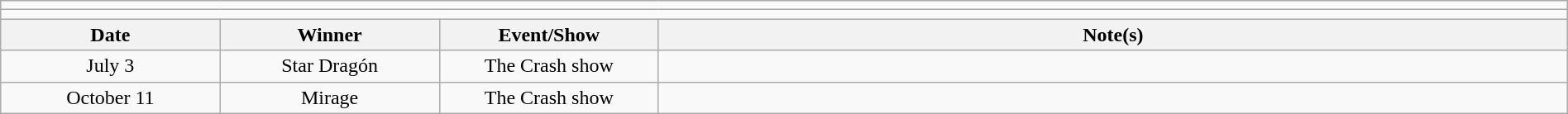<table class="wikitable" style="text-align:center; width:100%;">
<tr>
<td colspan="5"></td>
</tr>
<tr>
<td colspan="5"><strong></strong></td>
</tr>
<tr>
<th width=14%>Date</th>
<th width=14%>Winner</th>
<th width=14%>Event/Show</th>
<th width=58%>Note(s)</th>
</tr>
<tr>
<td>July 3</td>
<td>Star Dragón</td>
<td>The Crash show</td>
<td align=left></td>
</tr>
<tr>
<td>October 11</td>
<td>Mirage</td>
<td>The Crash show</td>
<td align=left></td>
</tr>
</table>
